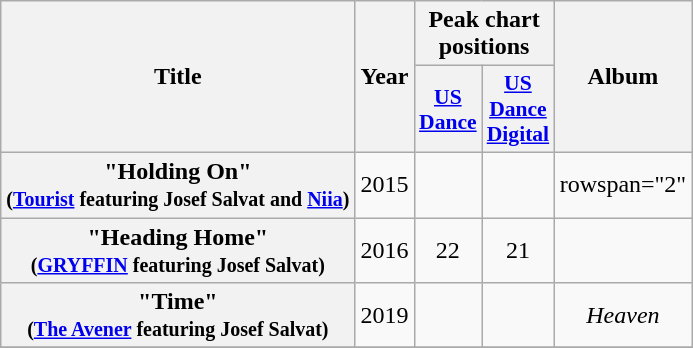<table class="wikitable plainrowheaders" style="text-align:center;">
<tr>
<th scope="col" rowspan="2">Title</th>
<th scope="col" rowspan="2">Year</th>
<th colspan="2">Peak chart positions</th>
<th scope="col" rowspan="2">Album</th>
</tr>
<tr>
<th scope="col" style="width:2.5em;font-size:90%;"><a href='#'>US<br>Dance</a><br></th>
<th scope="col" style="width:2.5em;font-size:90%;"><a href='#'>US <br>Dance Digital</a><br></th>
</tr>
<tr>
<th scope="row">"Holding On"<br><small>(<a href='#'>Tourist</a> featuring Josef Salvat and <a href='#'>Niia</a>)</small></th>
<td>2015</td>
<td></td>
<td></td>
<td>rowspan="2" </td>
</tr>
<tr>
<th scope="row">"Heading Home"<br><small>(<a href='#'>GRYFFIN</a> featuring Josef Salvat)</small></th>
<td>2016</td>
<td>22</td>
<td>21</td>
</tr>
<tr>
<th scope="row">"Time"<br><small>(<a href='#'>The Avener</a> featuring Josef Salvat)</small></th>
<td>2019</td>
<td></td>
<td></td>
<td><em>Heaven</em></td>
</tr>
<tr>
</tr>
</table>
